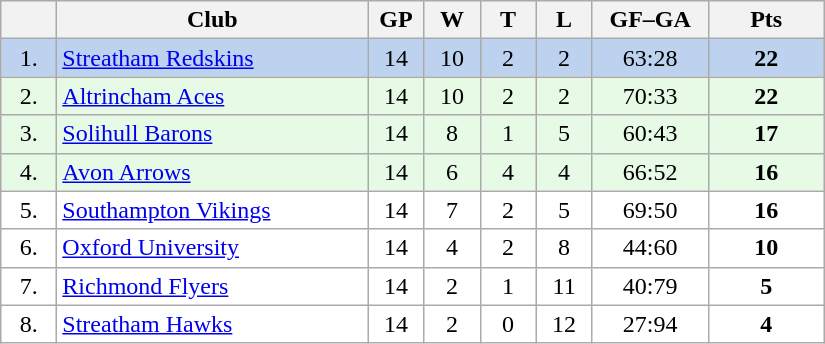<table class="wikitable">
<tr>
<th width="30"></th>
<th width="200">Club</th>
<th width="30">GP</th>
<th width="30">W</th>
<th width="30">T</th>
<th width="30">L</th>
<th width="70">GF–GA</th>
<th width="70">Pts</th>
</tr>
<tr bgcolor="#BCD2EE" align="center">
<td>1.</td>
<td align="left"><a href='#'>Streatham Redskins</a></td>
<td>14</td>
<td>10</td>
<td>2</td>
<td>2</td>
<td>63:28</td>
<td><strong>22</strong></td>
</tr>
<tr bgcolor="#e6fae6" align="center">
<td>2.</td>
<td align="left"><a href='#'>Altrincham Aces</a></td>
<td>14</td>
<td>10</td>
<td>2</td>
<td>2</td>
<td>70:33</td>
<td><strong>22</strong></td>
</tr>
<tr bgcolor="#e6fae6" align="center">
<td>3.</td>
<td align="left"><a href='#'>Solihull Barons</a></td>
<td>14</td>
<td>8</td>
<td>1</td>
<td>5</td>
<td>60:43</td>
<td><strong>17</strong></td>
</tr>
<tr bgcolor="#e6fae6" align="center">
<td>4.</td>
<td align="left"><a href='#'>Avon Arrows</a></td>
<td>14</td>
<td>6</td>
<td>4</td>
<td>4</td>
<td>66:52</td>
<td><strong>16</strong></td>
</tr>
<tr bgcolor="#FFFFFF" align="center">
<td>5.</td>
<td align="left"><a href='#'>Southampton Vikings</a></td>
<td>14</td>
<td>7</td>
<td>2</td>
<td>5</td>
<td>69:50</td>
<td><strong>16</strong></td>
</tr>
<tr bgcolor="#FFFFFF" align="center">
<td>6.</td>
<td align="left"><a href='#'>Oxford University</a></td>
<td>14</td>
<td>4</td>
<td>2</td>
<td>8</td>
<td>44:60</td>
<td><strong>10</strong></td>
</tr>
<tr bgcolor="#FFFFFF" align="center">
<td>7.</td>
<td align="left"><a href='#'>Richmond Flyers</a></td>
<td>14</td>
<td>2</td>
<td>1</td>
<td>11</td>
<td>40:79</td>
<td><strong>5</strong></td>
</tr>
<tr bgcolor="#FFFFFF" align="center">
<td>8.</td>
<td align="left"><a href='#'>Streatham Hawks</a></td>
<td>14</td>
<td>2</td>
<td>0</td>
<td>12</td>
<td>27:94</td>
<td><strong>4</strong></td>
</tr>
</table>
